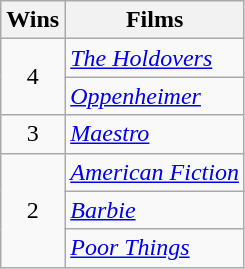<table class="wikitable">
<tr>
<th>Wins</th>
<th>Films</th>
</tr>
<tr>
<td rowspan="2" style="text-align:center">4</td>
<td><em><a href='#'>The Holdovers</a></em></td>
</tr>
<tr>
<td><em><a href='#'>Oppenheimer</a></em></td>
</tr>
<tr>
<td style="text-align:center">3</td>
<td><em><a href='#'>Maestro</a></em></td>
</tr>
<tr>
<td rowspan="3" style="text-align:center">2</td>
<td><em><a href='#'>American Fiction</a></em></td>
</tr>
<tr>
<td><em><a href='#'>Barbie</a></em></td>
</tr>
<tr>
<td><em><a href='#'>Poor Things</a></em></td>
</tr>
</table>
